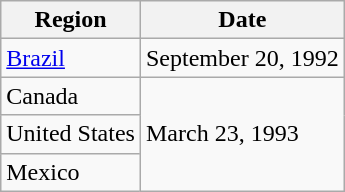<table class="wikitable">
<tr>
<th>Region</th>
<th>Date</th>
</tr>
<tr>
<td><a href='#'>Brazil</a></td>
<td rowspan="1">September 20, 1992</td>
</tr>
<tr>
<td>Canada</td>
<td rowspan="3">March 23, 1993</td>
</tr>
<tr>
<td>United States</td>
</tr>
<tr>
<td>Mexico</td>
</tr>
</table>
